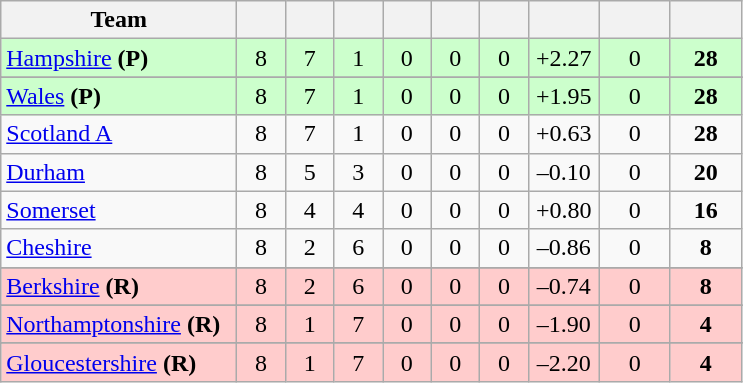<table class="wikitable" style="text-align:center">
<tr>
<th width="150">Team</th>
<th width="25"></th>
<th width="25"></th>
<th width="25"></th>
<th width="25"></th>
<th width="25"></th>
<th width="25"></th>
<th width="40"></th>
<th width="40"></th>
<th width="40"></th>
</tr>
<tr style="background:#cfc">
<td style="text-align:left"><a href='#'>Hampshire</a> <strong>(P)</strong></td>
<td>8</td>
<td>7</td>
<td>1</td>
<td>0</td>
<td>0</td>
<td>0</td>
<td>+2.27</td>
<td>0</td>
<td><strong>28</strong></td>
</tr>
<tr>
</tr>
<tr style="background:#cfc">
<td style="text-align:left"><a href='#'>Wales</a> <strong>(P)</strong></td>
<td>8</td>
<td>7</td>
<td>1</td>
<td>0</td>
<td>0</td>
<td>0</td>
<td>+1.95</td>
<td>0</td>
<td><strong>28</strong></td>
</tr>
<tr>
<td style="text-align:left"><a href='#'>Scotland A</a></td>
<td>8</td>
<td>7</td>
<td>1</td>
<td>0</td>
<td>0</td>
<td>0</td>
<td>+0.63</td>
<td>0</td>
<td><strong>28</strong></td>
</tr>
<tr>
<td style="text-align:left"><a href='#'>Durham</a></td>
<td>8</td>
<td>5</td>
<td>3</td>
<td>0</td>
<td>0</td>
<td>0</td>
<td>–0.10</td>
<td>0</td>
<td><strong>20</strong></td>
</tr>
<tr>
<td style="text-align:left"><a href='#'>Somerset</a></td>
<td>8</td>
<td>4</td>
<td>4</td>
<td>0</td>
<td>0</td>
<td>0</td>
<td>+0.80</td>
<td>0</td>
<td><strong>16</strong></td>
</tr>
<tr>
<td style="text-align:left"><a href='#'>Cheshire</a></td>
<td>8</td>
<td>2</td>
<td>6</td>
<td>0</td>
<td>0</td>
<td>0</td>
<td>–0.86</td>
<td>0</td>
<td><strong>8</strong></td>
</tr>
<tr>
</tr>
<tr style="background:#ffcccc">
<td style="text-align:left"><a href='#'>Berkshire</a> <strong>(R)</strong></td>
<td>8</td>
<td>2</td>
<td>6</td>
<td>0</td>
<td>0</td>
<td>0</td>
<td>–0.74</td>
<td>0</td>
<td><strong>8</strong></td>
</tr>
<tr>
</tr>
<tr style="background:#ffcccc">
<td style="text-align:left"><a href='#'>Northamptonshire</a> <strong>(R)</strong></td>
<td>8</td>
<td>1</td>
<td>7</td>
<td>0</td>
<td>0</td>
<td>0</td>
<td>–1.90</td>
<td>0</td>
<td><strong>4</strong></td>
</tr>
<tr>
</tr>
<tr style="background:#ffcccc">
<td style="text-align:left"><a href='#'>Gloucestershire</a> <strong>(R)</strong></td>
<td>8</td>
<td>1</td>
<td>7</td>
<td>0</td>
<td>0</td>
<td>0</td>
<td>–2.20</td>
<td>0</td>
<td><strong>4</strong></td>
</tr>
</table>
